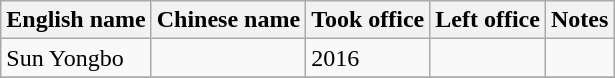<table class="wikitable">
<tr>
<th>English name</th>
<th>Chinese name</th>
<th>Took office</th>
<th>Left office</th>
<th>Notes</th>
</tr>
<tr>
<td>Sun Yongbo</td>
<td></td>
<td>2016</td>
<td></td>
<td></td>
</tr>
<tr>
</tr>
</table>
